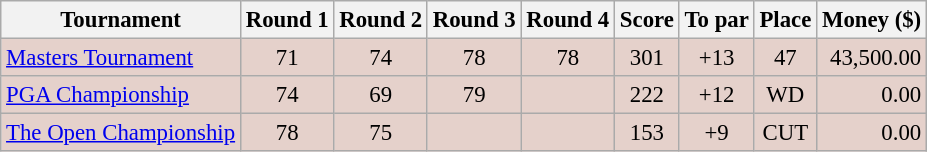<table class=wikitable style="font-size:95%;text-align:center">
<tr>
<th>Tournament</th>
<th>Round 1</th>
<th>Round 2</th>
<th>Round 3</th>
<th>Round 4</th>
<th>Score</th>
<th>To par</th>
<th>Place</th>
<th>Money ($)</th>
</tr>
<tr style="background:#e5d1cb;">
<td align=left><a href='#'>Masters Tournament</a></td>
<td>71</td>
<td>74</td>
<td>78</td>
<td>78</td>
<td>301</td>
<td>+13</td>
<td>47</td>
<td align=right>43,500.00</td>
</tr>
<tr style="background:#e5d1cb;">
<td align=left><a href='#'>PGA Championship</a></td>
<td>74</td>
<td>69</td>
<td>79</td>
<td></td>
<td>222</td>
<td>+12</td>
<td>WD</td>
<td align=right>0.00</td>
</tr>
<tr style="background:#e5d1cb;">
<td align=left><a href='#'>The Open Championship</a></td>
<td>78</td>
<td>75</td>
<td></td>
<td></td>
<td>153</td>
<td>+9</td>
<td>CUT</td>
<td align=right>0.00</td>
</tr>
</table>
